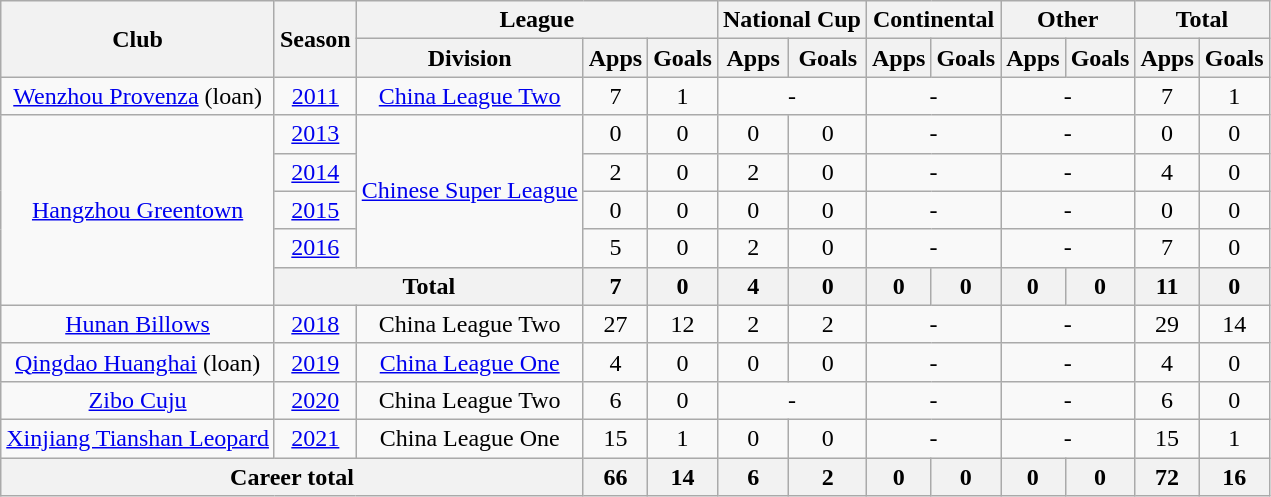<table class="wikitable" style="text-align: center">
<tr>
<th rowspan="2">Club</th>
<th rowspan="2">Season</th>
<th colspan="3">League</th>
<th colspan="2">National Cup</th>
<th colspan="2">Continental</th>
<th colspan="2">Other</th>
<th colspan="2">Total</th>
</tr>
<tr>
<th>Division</th>
<th>Apps</th>
<th>Goals</th>
<th>Apps</th>
<th>Goals</th>
<th>Apps</th>
<th>Goals</th>
<th>Apps</th>
<th>Goals</th>
<th>Apps</th>
<th>Goals</th>
</tr>
<tr>
<td><a href='#'>Wenzhou Provenza</a> (loan)</td>
<td><a href='#'>2011</a></td>
<td><a href='#'>China League Two</a></td>
<td>7</td>
<td>1</td>
<td colspan="2">-</td>
<td colspan="2">-</td>
<td colspan="2">-</td>
<td>7</td>
<td>1</td>
</tr>
<tr>
<td rowspan="5"><a href='#'>Hangzhou Greentown</a></td>
<td><a href='#'>2013</a></td>
<td rowspan="4"><a href='#'>Chinese Super League</a></td>
<td>0</td>
<td>0</td>
<td>0</td>
<td>0</td>
<td colspan="2">-</td>
<td colspan="2">-</td>
<td>0</td>
<td>0</td>
</tr>
<tr>
<td><a href='#'>2014</a></td>
<td>2</td>
<td>0</td>
<td>2</td>
<td>0</td>
<td colspan="2">-</td>
<td colspan="2">-</td>
<td>4</td>
<td>0</td>
</tr>
<tr>
<td><a href='#'>2015</a></td>
<td>0</td>
<td>0</td>
<td>0</td>
<td>0</td>
<td colspan="2">-</td>
<td colspan="2">-</td>
<td>0</td>
<td>0</td>
</tr>
<tr>
<td><a href='#'>2016</a></td>
<td>5</td>
<td>0</td>
<td>2</td>
<td>0</td>
<td colspan="2">-</td>
<td colspan="2">-</td>
<td>7</td>
<td>0</td>
</tr>
<tr>
<th colspan=2>Total</th>
<th>7</th>
<th>0</th>
<th>4</th>
<th>0</th>
<th>0</th>
<th>0</th>
<th>0</th>
<th>0</th>
<th>11</th>
<th>0</th>
</tr>
<tr>
<td><a href='#'>Hunan Billows</a></td>
<td><a href='#'>2018</a></td>
<td>China League Two</td>
<td>27</td>
<td>12</td>
<td>2</td>
<td>2</td>
<td colspan="2">-</td>
<td colspan="2">-</td>
<td>29</td>
<td>14</td>
</tr>
<tr>
<td><a href='#'>Qingdao Huanghai</a> (loan)</td>
<td><a href='#'>2019</a></td>
<td><a href='#'>China League One</a></td>
<td>4</td>
<td>0</td>
<td>0</td>
<td>0</td>
<td colspan="2">-</td>
<td colspan="2">-</td>
<td>4</td>
<td>0</td>
</tr>
<tr>
<td><a href='#'>Zibo Cuju</a></td>
<td><a href='#'>2020</a></td>
<td>China League Two</td>
<td>6</td>
<td>0</td>
<td colspan="2">-</td>
<td colspan="2">-</td>
<td colspan="2">-</td>
<td>6</td>
<td>0</td>
</tr>
<tr>
<td><a href='#'>Xinjiang Tianshan Leopard</a></td>
<td><a href='#'>2021</a></td>
<td>China League One</td>
<td>15</td>
<td>1</td>
<td>0</td>
<td>0</td>
<td colspan="2">-</td>
<td colspan="2">-</td>
<td>15</td>
<td>1</td>
</tr>
<tr>
<th colspan=3>Career total</th>
<th>66</th>
<th>14</th>
<th>6</th>
<th>2</th>
<th>0</th>
<th>0</th>
<th>0</th>
<th>0</th>
<th>72</th>
<th>16</th>
</tr>
</table>
